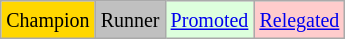<table class="wikitable">
<tr>
<td bgcolor=gold><small>Champion</small></td>
<td bgcolor=silver><small>Runner</small></td>
<td bgcolor="#DDFFDD"><small><a href='#'>Promoted</a></small></td>
<td bgcolor="#FFCCCC"><small><a href='#'>Relegated</a></small></td>
</tr>
</table>
